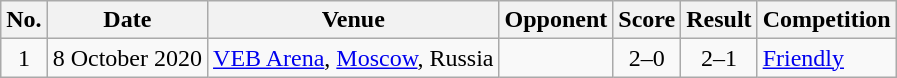<table class="wikitable sortable">
<tr>
<th scope="col">No.</th>
<th scope="col">Date</th>
<th scope="col">Venue</th>
<th scope="col">Opponent</th>
<th scope="col">Score</th>
<th scope="col">Result</th>
<th scope="col">Competition</th>
</tr>
<tr>
<td align="center">1</td>
<td>8 October 2020</td>
<td><a href='#'>VEB Arena</a>, <a href='#'>Moscow</a>, Russia</td>
<td></td>
<td align="center">2–0</td>
<td align="center">2–1</td>
<td><a href='#'>Friendly</a></td>
</tr>
</table>
